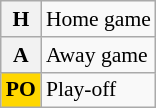<table class="wikitable plainrowheaders" style="font-size:90%;">
<tr>
<th scope=row><strong>H</strong></th>
<td>Home game</td>
</tr>
<tr>
<th scope=row><strong>A</strong></th>
<td>Away game</td>
</tr>
<tr>
<th scope=row style="background:gold;"><strong>PO</strong></th>
<td>Play-off</td>
</tr>
</table>
